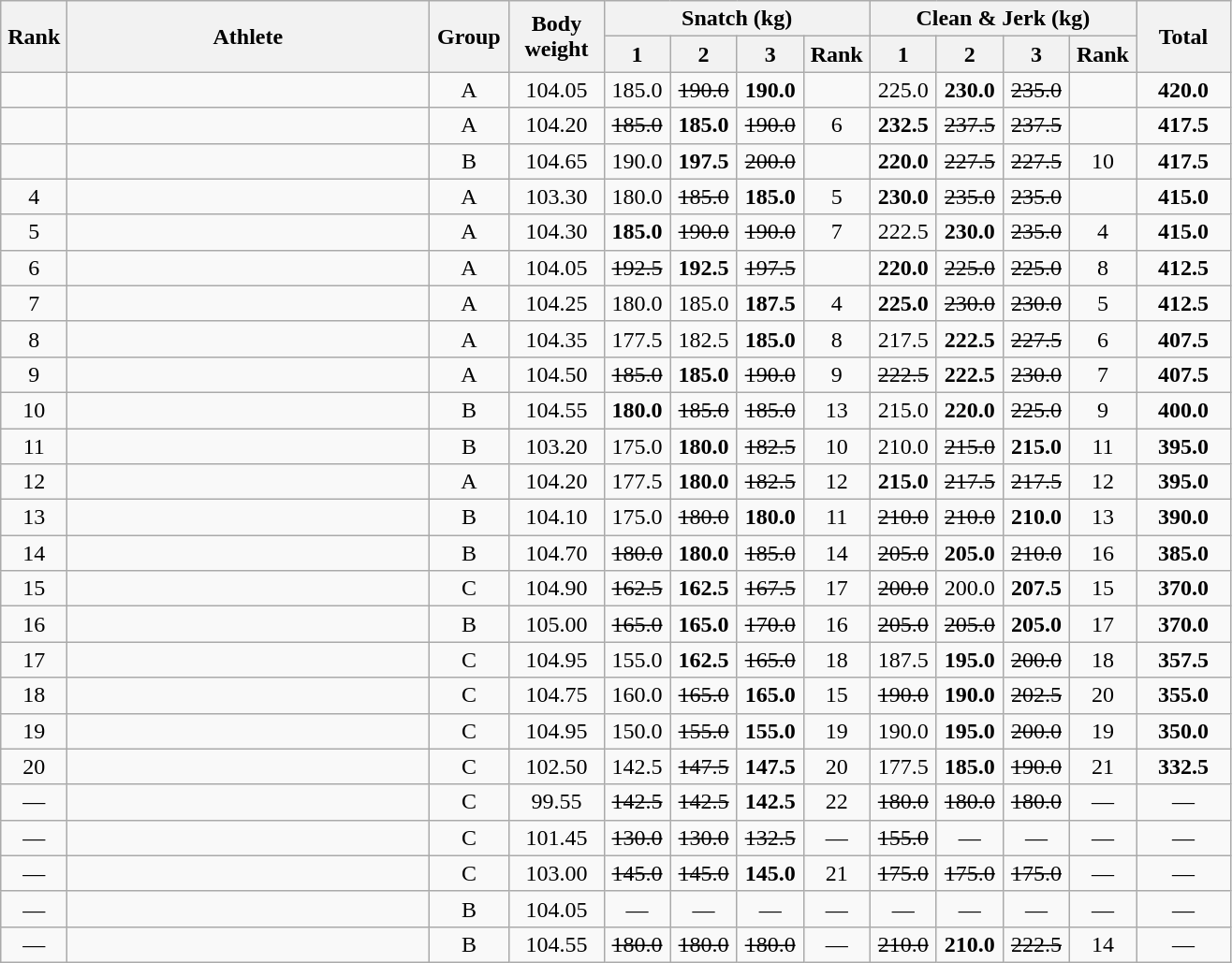<table class = "wikitable" style="text-align:center;">
<tr>
<th rowspan=2 width=40>Rank</th>
<th rowspan=2 width=250>Athlete</th>
<th rowspan=2 width=50>Group</th>
<th rowspan=2 width=60>Body weight</th>
<th colspan=4>Snatch (kg)</th>
<th colspan=4>Clean & Jerk (kg)</th>
<th rowspan=2 width=60>Total</th>
</tr>
<tr>
<th width=40>1</th>
<th width=40>2</th>
<th width=40>3</th>
<th width=40>Rank</th>
<th width=40>1</th>
<th width=40>2</th>
<th width=40>3</th>
<th width=40>Rank</th>
</tr>
<tr>
<td></td>
<td align=left></td>
<td>A</td>
<td>104.05</td>
<td>185.0</td>
<td><s>190.0 </s></td>
<td><strong>190.0</strong></td>
<td></td>
<td>225.0</td>
<td><strong>230.0</strong></td>
<td><s>235.0 </s></td>
<td></td>
<td><strong>420.0</strong></td>
</tr>
<tr>
<td></td>
<td align=left></td>
<td>A</td>
<td>104.20</td>
<td><s>185.0 </s></td>
<td><strong>185.0</strong></td>
<td><s>190.0 </s></td>
<td>6</td>
<td><strong>232.5</strong></td>
<td><s>237.5 </s></td>
<td><s>237.5 </s></td>
<td></td>
<td><strong>417.5</strong></td>
</tr>
<tr>
<td></td>
<td align=left></td>
<td>B</td>
<td>104.65</td>
<td>190.0</td>
<td><strong>197.5</strong></td>
<td><s>200.0 </s></td>
<td></td>
<td><strong>220.0</strong></td>
<td><s>227.5 </s></td>
<td><s>227.5 </s></td>
<td>10</td>
<td><strong>417.5</strong></td>
</tr>
<tr>
<td>4</td>
<td align=left></td>
<td>A</td>
<td>103.30</td>
<td>180.0</td>
<td><s>185.0 </s></td>
<td><strong>185.0</strong></td>
<td>5</td>
<td><strong>230.0</strong></td>
<td><s>235.0 </s></td>
<td><s>235.0 </s></td>
<td></td>
<td><strong>415.0</strong></td>
</tr>
<tr>
<td>5</td>
<td align=left></td>
<td>A</td>
<td>104.30</td>
<td><strong>185.0</strong></td>
<td><s>190.0 </s></td>
<td><s>190.0 </s></td>
<td>7</td>
<td>222.5</td>
<td><strong>230.0</strong></td>
<td><s>235.0 </s></td>
<td>4</td>
<td><strong>415.0</strong></td>
</tr>
<tr>
<td>6</td>
<td align=left></td>
<td>A</td>
<td>104.05</td>
<td><s>192.5 </s></td>
<td><strong>192.5</strong></td>
<td><s>197.5 </s></td>
<td></td>
<td><strong>220.0</strong></td>
<td><s>225.0 </s></td>
<td><s>225.0 </s></td>
<td>8</td>
<td><strong>412.5</strong></td>
</tr>
<tr>
<td>7</td>
<td align=left></td>
<td>A</td>
<td>104.25</td>
<td>180.0</td>
<td>185.0</td>
<td><strong>187.5</strong></td>
<td>4</td>
<td><strong>225.0</strong></td>
<td><s>230.0 </s></td>
<td><s>230.0 </s></td>
<td>5</td>
<td><strong>412.5</strong></td>
</tr>
<tr>
<td>8</td>
<td align=left></td>
<td>A</td>
<td>104.35</td>
<td>177.5</td>
<td>182.5</td>
<td><strong>185.0</strong></td>
<td>8</td>
<td>217.5</td>
<td><strong>222.5</strong></td>
<td><s>227.5 </s></td>
<td>6</td>
<td><strong>407.5</strong></td>
</tr>
<tr>
<td>9</td>
<td align=left></td>
<td>A</td>
<td>104.50</td>
<td><s>185.0 </s></td>
<td><strong>185.0</strong></td>
<td><s>190.0 </s></td>
<td>9</td>
<td><s>222.5 </s></td>
<td><strong>222.5</strong></td>
<td><s>230.0 </s></td>
<td>7</td>
<td><strong>407.5</strong></td>
</tr>
<tr>
<td>10</td>
<td align=left></td>
<td>B</td>
<td>104.55</td>
<td><strong>180.0</strong></td>
<td><s>185.0 </s></td>
<td><s>185.0 </s></td>
<td>13</td>
<td>215.0</td>
<td><strong>220.0</strong></td>
<td><s>225.0 </s></td>
<td>9</td>
<td><strong>400.0</strong></td>
</tr>
<tr>
<td>11</td>
<td align=left></td>
<td>B</td>
<td>103.20</td>
<td>175.0</td>
<td><strong>180.0</strong></td>
<td><s>182.5 </s></td>
<td>10</td>
<td>210.0</td>
<td><s>215.0 </s></td>
<td><strong>215.0</strong></td>
<td>11</td>
<td><strong>395.0</strong></td>
</tr>
<tr>
<td>12</td>
<td align=left></td>
<td>A</td>
<td>104.20</td>
<td>177.5</td>
<td><strong>180.0</strong></td>
<td><s>182.5 </s></td>
<td>12</td>
<td><strong>215.0</strong></td>
<td><s>217.5 </s></td>
<td><s>217.5 </s></td>
<td>12</td>
<td><strong>395.0</strong></td>
</tr>
<tr>
<td>13</td>
<td align=left></td>
<td>B</td>
<td>104.10</td>
<td>175.0</td>
<td><s>180.0 </s></td>
<td><strong>180.0</strong></td>
<td>11</td>
<td><s>210.0 </s></td>
<td><s>210.0 </s></td>
<td><strong>210.0</strong></td>
<td>13</td>
<td><strong>390.0</strong></td>
</tr>
<tr>
<td>14</td>
<td align=left></td>
<td>B</td>
<td>104.70</td>
<td><s>180.0 </s></td>
<td><strong>180.0</strong></td>
<td><s>185.0 </s></td>
<td>14</td>
<td><s>205.0 </s></td>
<td><strong>205.0</strong></td>
<td><s>210.0 </s></td>
<td>16</td>
<td><strong>385.0</strong></td>
</tr>
<tr>
<td>15</td>
<td align=left></td>
<td>C</td>
<td>104.90</td>
<td><s>162.5 </s></td>
<td><strong>162.5</strong></td>
<td><s>167.5 </s></td>
<td>17</td>
<td><s>200.0 </s></td>
<td>200.0</td>
<td><strong>207.5</strong></td>
<td>15</td>
<td><strong>370.0</strong></td>
</tr>
<tr>
<td>16</td>
<td align=left></td>
<td>B</td>
<td>105.00</td>
<td><s>165.0 </s></td>
<td><strong>165.0</strong></td>
<td><s>170.0 </s></td>
<td>16</td>
<td><s>205.0 </s></td>
<td><s>205.0 </s></td>
<td><strong>205.0</strong></td>
<td>17</td>
<td><strong>370.0</strong></td>
</tr>
<tr>
<td>17</td>
<td align=left></td>
<td>C</td>
<td>104.95</td>
<td>155.0</td>
<td><strong>162.5</strong></td>
<td><s>165.0 </s></td>
<td>18</td>
<td>187.5</td>
<td><strong>195.0</strong></td>
<td><s>200.0 </s></td>
<td>18</td>
<td><strong>357.5</strong></td>
</tr>
<tr>
<td>18</td>
<td align=left></td>
<td>C</td>
<td>104.75</td>
<td>160.0</td>
<td><s>165.0 </s></td>
<td><strong>165.0</strong></td>
<td>15</td>
<td><s>190.0 </s></td>
<td><strong>190.0</strong></td>
<td><s>202.5 </s></td>
<td>20</td>
<td><strong>355.0</strong></td>
</tr>
<tr>
<td>19</td>
<td align=left></td>
<td>C</td>
<td>104.95</td>
<td>150.0</td>
<td><s>155.0 </s></td>
<td><strong>155.0</strong></td>
<td>19</td>
<td>190.0</td>
<td><strong>195.0</strong></td>
<td><s>200.0 </s></td>
<td>19</td>
<td><strong>350.0</strong></td>
</tr>
<tr>
<td>20</td>
<td align=left></td>
<td>C</td>
<td>102.50</td>
<td>142.5</td>
<td><s>147.5 </s></td>
<td><strong>147.5</strong></td>
<td>20</td>
<td>177.5</td>
<td><strong>185.0</strong></td>
<td><s>190.0 </s></td>
<td>21</td>
<td><strong>332.5</strong></td>
</tr>
<tr>
<td>—</td>
<td align=left></td>
<td>C</td>
<td>99.55</td>
<td><s>142.5 </s></td>
<td><s>142.5 </s></td>
<td><strong>142.5</strong></td>
<td>22</td>
<td><s>180.0 </s></td>
<td><s>180.0 </s></td>
<td><s>180.0 </s></td>
<td>—</td>
<td>—</td>
</tr>
<tr>
<td>—</td>
<td align=left></td>
<td>C</td>
<td>101.45</td>
<td><s>130.0 </s></td>
<td><s>130.0 </s></td>
<td><s>132.5 </s></td>
<td>—</td>
<td><s>155.0 </s></td>
<td>—</td>
<td>—</td>
<td>—</td>
<td>—</td>
</tr>
<tr>
<td>—</td>
<td align=left></td>
<td>C</td>
<td>103.00</td>
<td><s>145.0 </s></td>
<td><s>145.0 </s></td>
<td><strong>145.0</strong></td>
<td>21</td>
<td><s>175.0 </s></td>
<td><s>175.0 </s></td>
<td><s>175.0 </s></td>
<td>—</td>
<td>—</td>
</tr>
<tr>
<td>—</td>
<td align=left></td>
<td>B</td>
<td>104.05</td>
<td>—</td>
<td>—</td>
<td>—</td>
<td>—</td>
<td>—</td>
<td>—</td>
<td>—</td>
<td>—</td>
<td>—</td>
</tr>
<tr>
<td>—</td>
<td align=left></td>
<td>B</td>
<td>104.55</td>
<td><s>180.0 </s></td>
<td><s>180.0 </s></td>
<td><s>180.0 </s></td>
<td>—</td>
<td><s>210.0 </s></td>
<td><strong>210.0</strong></td>
<td><s>222.5 </s></td>
<td>14</td>
<td>—</td>
</tr>
</table>
